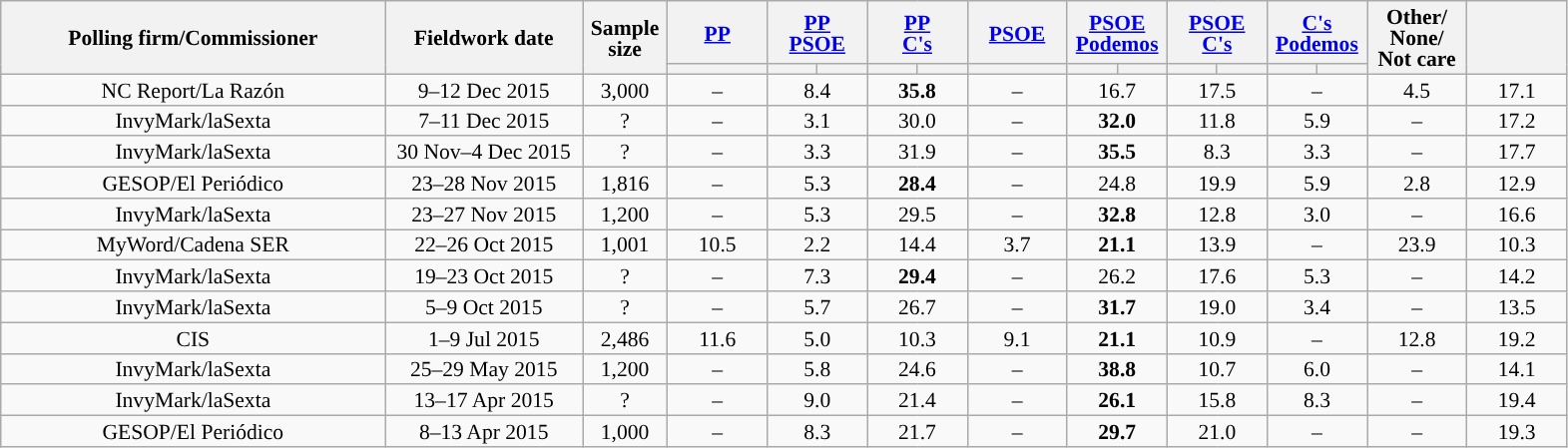<table class="wikitable collapsible collapsed" style="text-align:center; font-size:90%; line-height:14px;">
<tr style="height:42px;">
<th style="width:250px;" rowspan="2">Polling firm/Commissioner</th>
<th style="width:125px;" rowspan="2">Fieldwork date</th>
<th style="width:50px;" rowspan="2">Sample size</th>
<th style="width:60px;"><a href='#'>PP</a></th>
<th style="width:60px;" colspan="2"><a href='#'>PP</a><br><a href='#'>PSOE</a></th>
<th style="width:60px;" colspan="2"><a href='#'>PP</a><br><a href='#'>C's</a></th>
<th style="width:60px;"><a href='#'>PSOE</a></th>
<th style="width:60px;" colspan="2"><a href='#'>PSOE</a><br><a href='#'>Podemos</a></th>
<th style="width:60px;" colspan="2"><a href='#'>PSOE</a><br><a href='#'>C's</a></th>
<th style="width:60px;" colspan="2"><a href='#'>C's</a><br><a href='#'>Podemos</a></th>
<th style="width:60px;" rowspan="2">Other/<br>None/<br>Not care</th>
<th style="width:60px;" rowspan="2"></th>
</tr>
<tr>
<th style="color:inherit;background:"></th>
<th style="color:inherit;background:"></th>
<th style="color:inherit;background:"></th>
<th style="color:inherit;background:"></th>
<th style="color:inherit;background:"></th>
<th style="color:inherit;background:"></th>
<th style="color:inherit;background:"></th>
<th style="color:inherit;background:"></th>
<th style="color:inherit;background:"></th>
<th style="color:inherit;background:"></th>
<th style="color:inherit;background:"></th>
<th style="color:inherit;background:"></th>
</tr>
<tr>
<td>NC Report/La Razón</td>
<td>9–12 Dec 2015</td>
<td>3,000</td>
<td>–</td>
<td colspan="2">8.4</td>
<td colspan="2" ><strong>35.8</strong></td>
<td>–</td>
<td colspan="2">16.7</td>
<td colspan="2">17.5</td>
<td colspan="2">–</td>
<td>4.5</td>
<td>17.1</td>
</tr>
<tr>
<td>InvyMark/laSexta</td>
<td>7–11 Dec 2015</td>
<td>?</td>
<td>–</td>
<td colspan="2">3.1</td>
<td colspan="2">30.0</td>
<td>–</td>
<td colspan="2" ><strong>32.0</strong></td>
<td colspan="2">11.8</td>
<td colspan="2">5.9</td>
<td>–</td>
<td>17.2</td>
</tr>
<tr>
<td>InvyMark/laSexta</td>
<td>30 Nov–4 Dec 2015</td>
<td>?</td>
<td>–</td>
<td colspan="2">3.3</td>
<td colspan="2">31.9</td>
<td>–</td>
<td colspan="2" ><strong>35.5</strong></td>
<td colspan="2">8.3</td>
<td colspan="2">3.3</td>
<td>–</td>
<td>17.7</td>
</tr>
<tr>
<td>GESOP/El Periódico</td>
<td>23–28 Nov 2015</td>
<td>1,816</td>
<td>–</td>
<td colspan="2">5.3</td>
<td colspan="2" ><strong>28.4</strong></td>
<td>–</td>
<td colspan="2">24.8</td>
<td colspan="2">19.9</td>
<td colspan="2">5.9</td>
<td>2.8</td>
<td>12.9</td>
</tr>
<tr>
<td>InvyMark/laSexta</td>
<td>23–27 Nov 2015</td>
<td>1,200</td>
<td>–</td>
<td colspan="2">5.3</td>
<td colspan="2">29.5</td>
<td>–</td>
<td colspan="2" ><strong>32.8</strong></td>
<td colspan="2">12.8</td>
<td colspan="2">3.0</td>
<td>–</td>
<td>16.6</td>
</tr>
<tr>
<td>MyWord/Cadena SER</td>
<td>22–26 Oct 2015</td>
<td>1,001</td>
<td>10.5</td>
<td colspan="2">2.2</td>
<td colspan="2">14.4</td>
<td>3.7</td>
<td colspan="2" ><strong>21.1</strong></td>
<td colspan="2">13.9</td>
<td colspan="2">–</td>
<td>23.9</td>
<td>10.3</td>
</tr>
<tr>
<td>InvyMark/laSexta</td>
<td>19–23 Oct 2015</td>
<td>?</td>
<td>–</td>
<td colspan="2">7.3</td>
<td colspan="2" ><strong>29.4</strong></td>
<td>–</td>
<td colspan="2">26.2</td>
<td colspan="2">17.6</td>
<td colspan="2">5.3</td>
<td>–</td>
<td>14.2</td>
</tr>
<tr>
<td>InvyMark/laSexta</td>
<td>5–9 Oct 2015</td>
<td>?</td>
<td>–</td>
<td colspan="2">5.7</td>
<td colspan="2">26.7</td>
<td>–</td>
<td colspan="2" ><strong>31.7</strong></td>
<td colspan="2">19.0</td>
<td colspan="2">3.4</td>
<td>–</td>
<td>13.5</td>
</tr>
<tr>
<td>CIS</td>
<td>1–9 Jul 2015</td>
<td>2,486</td>
<td>11.6</td>
<td colspan="2">5.0</td>
<td colspan="2">10.3</td>
<td>9.1</td>
<td colspan="2" ><strong>21.1</strong></td>
<td colspan="2">10.9</td>
<td colspan="2">–</td>
<td>12.8</td>
<td>19.2</td>
</tr>
<tr>
<td>InvyMark/laSexta</td>
<td>25–29 May 2015</td>
<td>1,200</td>
<td>–</td>
<td colspan="2">5.8</td>
<td colspan="2">24.6</td>
<td>–</td>
<td colspan="2" ><strong>38.8</strong></td>
<td colspan="2">10.7</td>
<td colspan="2">6.0</td>
<td>–</td>
<td>14.1</td>
</tr>
<tr>
<td>InvyMark/laSexta</td>
<td>13–17 Apr 2015</td>
<td>?</td>
<td>–</td>
<td colspan="2">9.0</td>
<td colspan="2">21.4</td>
<td>–</td>
<td colspan="2" ><strong>26.1</strong></td>
<td colspan="2">15.8</td>
<td colspan="2">8.3</td>
<td>–</td>
<td>19.4</td>
</tr>
<tr>
<td>GESOP/El Periódico</td>
<td>8–13 Apr 2015</td>
<td>1,000</td>
<td>–</td>
<td colspan="2">8.3</td>
<td colspan="2">21.7</td>
<td>–</td>
<td colspan="2" ><strong>29.7</strong></td>
<td colspan="2">21.0</td>
<td colspan="2">–</td>
<td>–</td>
<td>19.3</td>
</tr>
</table>
